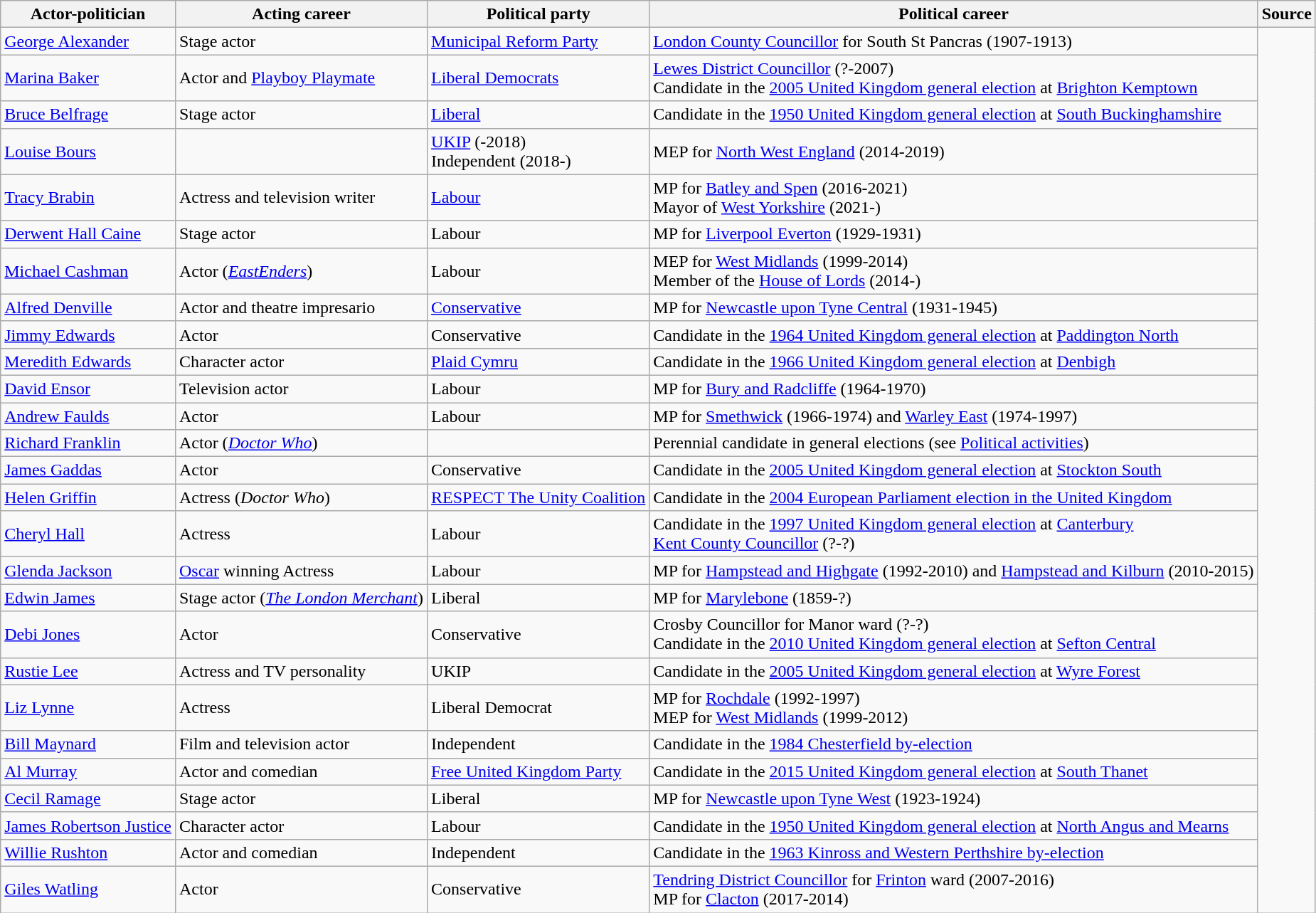<table class="wikitable sortable">
<tr>
<th>Actor-politician</th>
<th>Acting career</th>
<th>Political party</th>
<th>Political career</th>
<th>Source</th>
</tr>
<tr>
<td data-sort-value="Alexander, George"><a href='#'>George Alexander</a></td>
<td>Stage actor</td>
<td><a href='#'>Municipal Reform Party</a></td>
<td><a href='#'>London County Councillor</a> for South St Pancras (1907-1913)</td>
</tr>
<tr>
<td data-sort-value="Baker, Marina"><a href='#'>Marina Baker</a></td>
<td>Actor and <a href='#'>Playboy Playmate</a></td>
<td><a href='#'>Liberal Democrats</a></td>
<td><a href='#'>Lewes District Councillor</a> (?-2007)<br>Candidate in the <a href='#'>2005 United Kingdom general election</a> at <a href='#'>Brighton Kemptown</a></td>
</tr>
<tr>
<td data-sort-value="Belfrage, Bruce"><a href='#'>Bruce Belfrage</a></td>
<td>Stage actor</td>
<td><a href='#'>Liberal</a></td>
<td>Candidate in the <a href='#'>1950 United Kingdom general election</a> at <a href='#'>South Buckinghamshire</a></td>
</tr>
<tr>
<td data-sort-value="Bours, Louise"><a href='#'>Louise Bours</a></td>
<td></td>
<td><a href='#'>UKIP</a> (-2018)<br>Independent (2018-)</td>
<td>MEP for <a href='#'>North West England</a> (2014-2019)</td>
</tr>
<tr>
<td data-sort-value="Brabin, Tracy"><a href='#'>Tracy Brabin</a></td>
<td>Actress and television writer</td>
<td><a href='#'>Labour</a></td>
<td>MP for <a href='#'>Batley and Spen</a> (2016-2021)<br>Mayor of <a href='#'>West Yorkshire</a> (2021-)</td>
</tr>
<tr>
<td data-sort-value="Caine, Derwent Hall"><a href='#'>Derwent Hall Caine</a></td>
<td>Stage actor</td>
<td>Labour</td>
<td>MP for <a href='#'>Liverpool Everton</a> (1929-1931)</td>
</tr>
<tr>
<td data-sort-value="Cashman, Michael"><a href='#'>Michael Cashman</a></td>
<td>Actor (<em><a href='#'>EastEnders</a></em>)</td>
<td>Labour</td>
<td>MEP for <a href='#'>West Midlands</a> (1999-2014)<br>Member of the <a href='#'>House of Lords</a> (2014-)</td>
</tr>
<tr>
<td data-sort-value="Denville, Alfred"><a href='#'>Alfred Denville</a></td>
<td>Actor and theatre impresario</td>
<td><a href='#'>Conservative</a></td>
<td>MP for <a href='#'>Newcastle upon Tyne Central</a> (1931-1945)</td>
</tr>
<tr>
<td data-sort-value="Edwards, Jimmy"><a href='#'>Jimmy Edwards</a></td>
<td>Actor</td>
<td>Conservative</td>
<td>Candidate in the <a href='#'>1964 United Kingdom general election</a> at <a href='#'>Paddington North</a></td>
</tr>
<tr>
<td data-sort-value="Edwards, Meredith"><a href='#'>Meredith Edwards</a></td>
<td>Character actor</td>
<td><a href='#'>Plaid Cymru</a></td>
<td>Candidate in the <a href='#'>1966 United Kingdom general election</a> at <a href='#'>Denbigh</a></td>
</tr>
<tr>
<td data-sort-value="Ensor, David"><a href='#'>David Ensor</a></td>
<td>Television actor</td>
<td>Labour</td>
<td>MP for <a href='#'>Bury and Radcliffe</a> (1964-1970)</td>
</tr>
<tr>
<td data-sort-value="Faulds, Andrew"><a href='#'>Andrew Faulds</a></td>
<td>Actor</td>
<td>Labour</td>
<td>MP for <a href='#'>Smethwick</a> (1966-1974) and <a href='#'>Warley East</a> (1974-1997)</td>
</tr>
<tr>
<td data-sort-value="Franklin, Richard"><a href='#'>Richard Franklin</a></td>
<td>Actor (<em><a href='#'>Doctor Who</a></em>)</td>
<td></td>
<td>Perennial candidate in general elections (see <a href='#'>Political activities</a>)</td>
</tr>
<tr>
<td data-sort-value="Gaddas, James"><a href='#'>James Gaddas</a></td>
<td>Actor</td>
<td>Conservative</td>
<td>Candidate in the <a href='#'>2005 United Kingdom general election</a> at <a href='#'>Stockton South</a></td>
</tr>
<tr>
<td data-sort-value="Griffin, Helen"><a href='#'>Helen Griffin</a></td>
<td>Actress (<em>Doctor Who</em>)</td>
<td><a href='#'>RESPECT The Unity Coalition</a></td>
<td>Candidate in the <a href='#'>2004 European Parliament election in the United Kingdom</a></td>
</tr>
<tr>
<td data-sort-value="Hall, Cheryl"><a href='#'>Cheryl Hall</a></td>
<td>Actress</td>
<td>Labour</td>
<td>Candidate in the <a href='#'>1997 United Kingdom general election</a> at <a href='#'>Canterbury</a><br><a href='#'>Kent County Councillor</a> (?-?)</td>
</tr>
<tr>
<td data-sort-value="Jackson, Glenda"><a href='#'>Glenda Jackson</a></td>
<td><a href='#'>Oscar</a> winning Actress</td>
<td>Labour</td>
<td>MP for <a href='#'>Hampstead and Highgate</a> (1992-2010) and <a href='#'>Hampstead and Kilburn</a> (2010-2015)</td>
</tr>
<tr>
<td data-sort-value="James, Edwin"><a href='#'>Edwin James</a></td>
<td>Stage actor (<em><a href='#'>The London Merchant</a></em>)</td>
<td>Liberal</td>
<td>MP for <a href='#'>Marylebone</a> (1859-?)</td>
</tr>
<tr>
<td data-sort-value="Jones, Debi"><a href='#'>Debi Jones</a></td>
<td>Actor</td>
<td>Conservative</td>
<td>Crosby Councillor for Manor ward (?-?)<br>Candidate in the <a href='#'>2010 United Kingdom general election</a> at <a href='#'>Sefton Central</a></td>
</tr>
<tr>
<td data-sort-value="Lee, Rustie"><a href='#'>Rustie Lee</a></td>
<td>Actress and TV personality</td>
<td>UKIP</td>
<td>Candidate in the <a href='#'>2005 United Kingdom general election</a> at <a href='#'>Wyre Forest</a></td>
</tr>
<tr>
<td data-sort-value="Lynne, Liz"><a href='#'>Liz Lynne</a></td>
<td>Actress</td>
<td>Liberal Democrat</td>
<td>MP for <a href='#'>Rochdale</a> (1992-1997)<br>MEP for <a href='#'>West Midlands</a> (1999-2012)</td>
</tr>
<tr>
<td data-sort-value="Maynard, Bill"><a href='#'>Bill Maynard</a></td>
<td>Film and television actor</td>
<td>Independent</td>
<td>Candidate in the <a href='#'>1984 Chesterfield by-election</a></td>
</tr>
<tr>
<td data-sort-value="Murray, Al"><a href='#'>Al Murray</a></td>
<td>Actor and comedian</td>
<td><a href='#'>Free United Kingdom Party</a></td>
<td>Candidate in the <a href='#'>2015 United Kingdom general election</a> at <a href='#'>South Thanet</a></td>
</tr>
<tr>
<td data-sort-value="Ramage, Cecil"><a href='#'>Cecil Ramage</a></td>
<td>Stage actor</td>
<td>Liberal</td>
<td>MP for <a href='#'>Newcastle upon Tyne West</a> (1923-1924)</td>
</tr>
<tr>
<td data-sort-value="Robertson, James"><a href='#'>James Robertson Justice</a></td>
<td>Character actor</td>
<td>Labour</td>
<td>Candidate in the <a href='#'>1950 United Kingdom general election</a> at <a href='#'>North Angus and Mearns</a></td>
</tr>
<tr>
<td data-sort-value="Rushton, Willie"><a href='#'>Willie Rushton</a></td>
<td>Actor and comedian</td>
<td>Independent</td>
<td>Candidate in the <a href='#'>1963 Kinross and Western Perthshire by-election</a></td>
</tr>
<tr>
<td data-sort-value="Watling, Giles"><a href='#'>Giles Watling</a></td>
<td>Actor</td>
<td>Conservative</td>
<td><a href='#'>Tendring District Councillor</a> for <a href='#'>Frinton</a> ward (2007-2016)<br>MP for <a href='#'>Clacton</a> (2017-2014)</td>
</tr>
</table>
